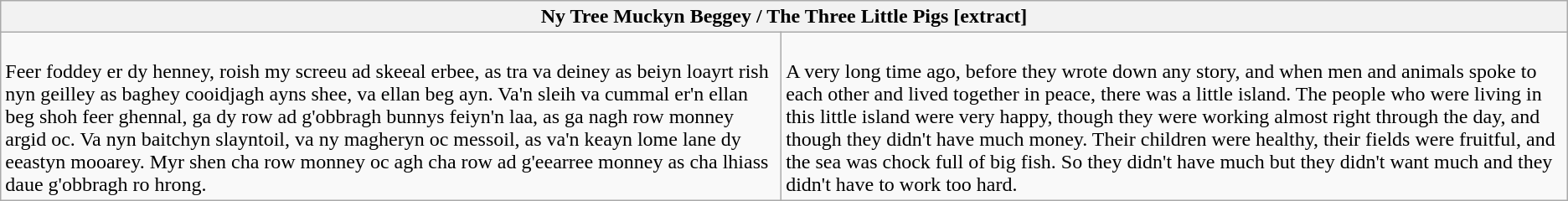<table class="wikitable">
<tr>
<th colspan="2">Ny Tree Muckyn Beggey / The Three Little Pigs [extract]</th>
</tr>
<tr valign="top">
<td><br>Feer foddey er dy henney, roish my screeu ad skeeal erbee, as tra va deiney as beiyn loayrt rish nyn geilley as baghey cooidjagh ayns shee, va ellan beg ayn. Va'n sleih va cummal er'n ellan beg shoh feer ghennal, ga dy row ad g'obbragh bunnys feiyn'n laa, as ga nagh row monney argid oc. Va nyn baitchyn slayntoil, va ny magheryn oc messoil, as va'n keayn lome lane dy eeastyn mooarey. Myr shen cha row monney oc agh cha row ad g'eearree monney as cha lhiass daue g'obbragh ro hrong.</td>
<td><br>A very long time ago, before they wrote down any story, and when men and animals spoke to each other and lived together in peace, there was a little island. The people who were living in this little island were very happy, though they were working almost right through the day, and though they didn't have much money. Their children were healthy, their fields were fruitful, and the sea was chock full of big fish. So they didn't have much but they didn't want much and they didn't have to work too hard.</td>
</tr>
</table>
